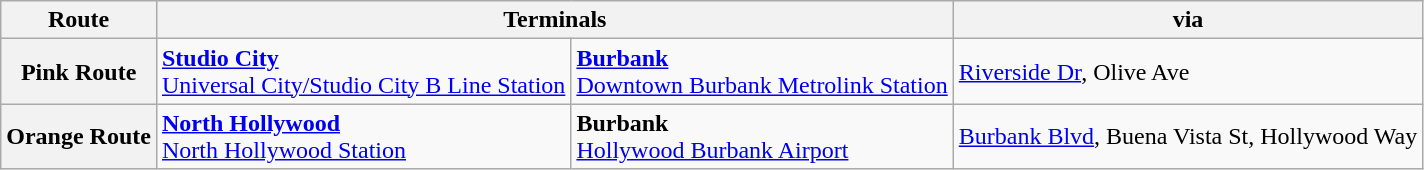<table class="wikitable">
<tr>
<th>Route</th>
<th colspan="2">Terminals</th>
<th>via</th>
</tr>
<tr>
<th><strong>Pink Route</strong></th>
<td><strong><a href='#'>Studio City</a></strong> <br><a href='#'>Universal City/Studio City B Line Station</a></td>
<td><strong><a href='#'>Burbank</a></strong> <br><a href='#'>Downtown Burbank Metrolink Station</a></td>
<td><a href='#'>Riverside Dr</a>, Olive Ave</td>
</tr>
<tr>
<th><strong>Orange Route</strong></th>
<td><strong><a href='#'>North Hollywood</a></strong> <br><a href='#'>North Hollywood Station</a></td>
<td><strong>Burbank</strong> <br><a href='#'>Hollywood Burbank Airport</a></td>
<td><a href='#'>Burbank Blvd</a>, Buena Vista St, Hollywood Way</td>
</tr>
</table>
